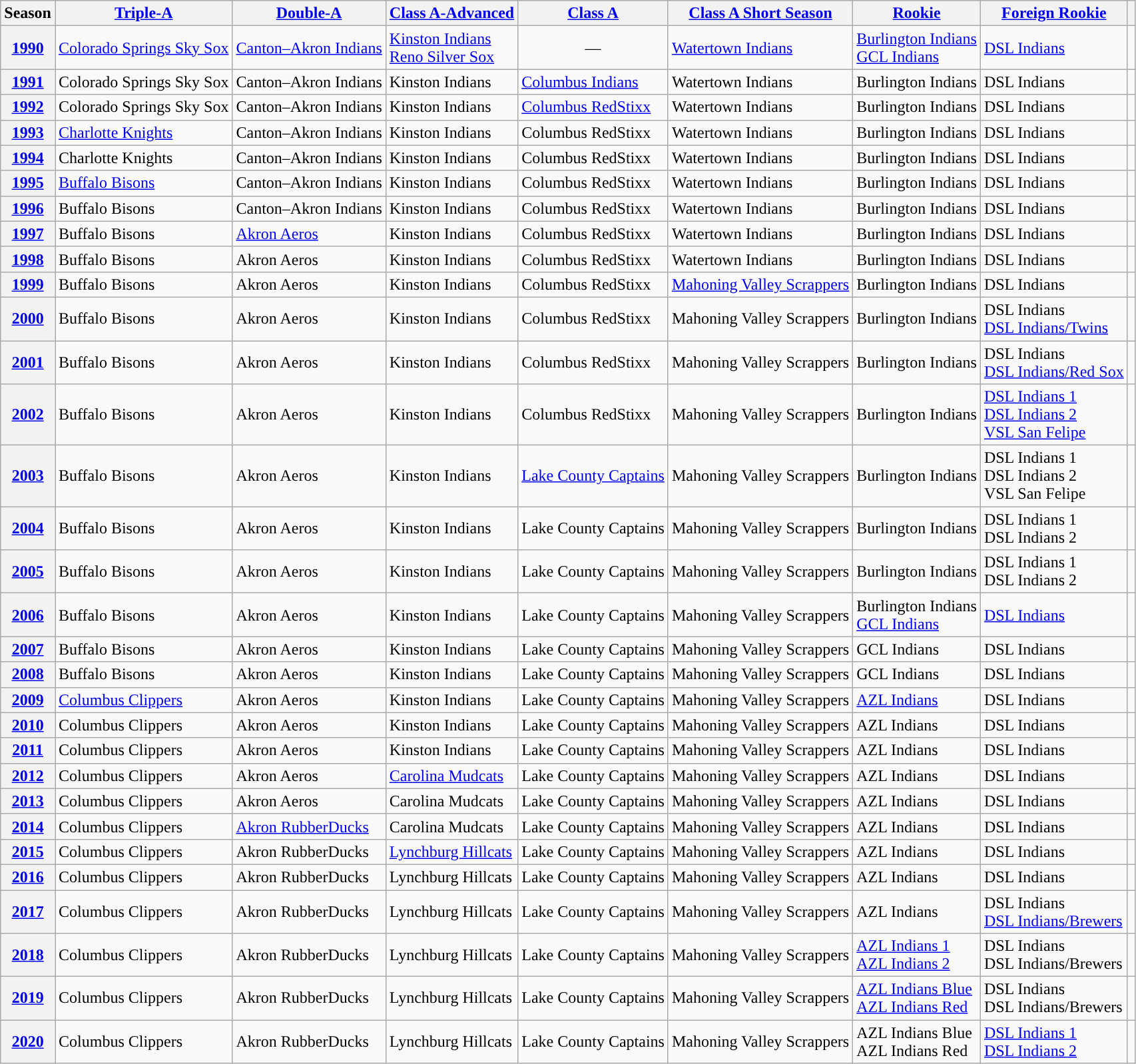<table class="wikitable plainrowheaders">
<tr>
<th scope="col">Season</th>
<th scope="col"><a href='#'><span>Triple-A</span></a></th>
<th scope="col"><a href='#'><span>Double-A</span></a></th>
<th scope="col"><a href='#'><span>Class A-Advanced</span></a></th>
<th scope="col"><a href='#'><span>Class A</span></a></th>
<th scope="col"><a href='#'><span>Class A Short Season</span></a></th>
<th scope="col"><a href='#'><span>Rookie</span></a></th>
<th scope="col"><a href='#'><span>Foreign Rookie</span></a></th>
<th scope="col"></th>
</tr>
<tr>
<th scope="row" style="text-align:center"><a href='#'>1990</a></th>
<td><a href='#'>Colorado Springs Sky Sox</a></td>
<td><a href='#'>Canton–Akron Indians</a></td>
<td><a href='#'>Kinston Indians</a><br><a href='#'>Reno Silver Sox</a></td>
<td align="center">—</td>
<td><a href='#'>Watertown Indians</a></td>
<td><a href='#'>Burlington Indians</a><br><a href='#'>GCL Indians</a></td>
<td><a href='#'>DSL Indians</a></td>
<td align="center"></td>
</tr>
<tr>
<th scope="row" style="text-align:center"><a href='#'>1991</a></th>
<td>Colorado Springs Sky Sox</td>
<td>Canton–Akron Indians</td>
<td>Kinston Indians</td>
<td><a href='#'>Columbus Indians</a></td>
<td>Watertown Indians</td>
<td>Burlington Indians</td>
<td>DSL Indians</td>
<td align="center"></td>
</tr>
<tr>
<th scope="row" style="text-align:center"><a href='#'>1992</a></th>
<td>Colorado Springs Sky Sox</td>
<td>Canton–Akron Indians</td>
<td>Kinston Indians</td>
<td><a href='#'>Columbus RedStixx</a></td>
<td>Watertown Indians</td>
<td>Burlington Indians</td>
<td>DSL Indians</td>
<td align="center"></td>
</tr>
<tr>
<th scope="row" style="text-align:center"><a href='#'>1993</a></th>
<td><a href='#'>Charlotte Knights</a></td>
<td>Canton–Akron Indians</td>
<td>Kinston Indians</td>
<td>Columbus RedStixx</td>
<td>Watertown Indians</td>
<td>Burlington Indians</td>
<td>DSL Indians</td>
<td align="center"></td>
</tr>
<tr>
<th scope="row" style="text-align:center"><a href='#'>1994</a></th>
<td>Charlotte Knights</td>
<td>Canton–Akron Indians</td>
<td>Kinston Indians</td>
<td>Columbus RedStixx</td>
<td>Watertown Indians</td>
<td>Burlington Indians</td>
<td>DSL Indians</td>
<td align="center"></td>
</tr>
<tr>
<th scope="row" style="text-align:center"><a href='#'>1995</a></th>
<td><a href='#'>Buffalo Bisons</a></td>
<td>Canton–Akron Indians</td>
<td>Kinston Indians</td>
<td>Columbus RedStixx</td>
<td>Watertown Indians</td>
<td>Burlington Indians</td>
<td>DSL Indians</td>
<td align="center"></td>
</tr>
<tr>
<th scope="row" style="text-align:center"><a href='#'>1996</a></th>
<td>Buffalo Bisons</td>
<td>Canton–Akron Indians</td>
<td>Kinston Indians</td>
<td>Columbus RedStixx</td>
<td>Watertown Indians</td>
<td>Burlington Indians</td>
<td>DSL Indians</td>
<td align="center"></td>
</tr>
<tr>
<th scope="row" style="text-align:center"><a href='#'>1997</a></th>
<td>Buffalo Bisons</td>
<td><a href='#'>Akron Aeros</a></td>
<td>Kinston Indians</td>
<td>Columbus RedStixx</td>
<td>Watertown Indians</td>
<td>Burlington Indians</td>
<td>DSL Indians</td>
<td align="center"></td>
</tr>
<tr>
<th scope="row" style="text-align:center"><a href='#'>1998</a></th>
<td>Buffalo Bisons</td>
<td>Akron Aeros</td>
<td>Kinston Indians</td>
<td>Columbus RedStixx</td>
<td>Watertown Indians</td>
<td>Burlington Indians</td>
<td>DSL Indians</td>
<td align="center"></td>
</tr>
<tr>
<th scope="row" style="text-align:center"><a href='#'>1999</a></th>
<td>Buffalo Bisons</td>
<td>Akron Aeros</td>
<td>Kinston Indians</td>
<td>Columbus RedStixx</td>
<td><a href='#'>Mahoning Valley Scrappers</a></td>
<td>Burlington Indians</td>
<td>DSL Indians</td>
<td align="center"></td>
</tr>
<tr>
<th scope="row" style="text-align:center"><a href='#'>2000</a></th>
<td>Buffalo Bisons</td>
<td>Akron Aeros</td>
<td>Kinston Indians</td>
<td>Columbus RedStixx</td>
<td>Mahoning Valley Scrappers</td>
<td>Burlington Indians</td>
<td>DSL Indians<br><a href='#'>DSL Indians/Twins</a></td>
<td align="center"></td>
</tr>
<tr>
<th scope="row" style="text-align:center"><a href='#'>2001</a></th>
<td>Buffalo Bisons</td>
<td>Akron Aeros</td>
<td>Kinston Indians</td>
<td>Columbus RedStixx</td>
<td>Mahoning Valley Scrappers</td>
<td>Burlington Indians</td>
<td>DSL Indians<br><a href='#'>DSL Indians/Red Sox</a></td>
<td align="center"></td>
</tr>
<tr>
<th scope="row" style="text-align:center"><a href='#'>2002</a></th>
<td>Buffalo Bisons</td>
<td>Akron Aeros</td>
<td>Kinston Indians</td>
<td>Columbus RedStixx</td>
<td>Mahoning Valley Scrappers</td>
<td>Burlington Indians</td>
<td><a href='#'>DSL Indians 1</a><br><a href='#'>DSL Indians 2</a><br><a href='#'>VSL San Felipe</a></td>
<td align="center"></td>
</tr>
<tr>
<th scope="row" style="text-align:center"><a href='#'>2003</a></th>
<td>Buffalo Bisons</td>
<td>Akron Aeros</td>
<td>Kinston Indians</td>
<td><a href='#'>Lake County Captains</a></td>
<td>Mahoning Valley Scrappers</td>
<td>Burlington Indians</td>
<td>DSL Indians 1<br>DSL Indians 2<br>VSL San Felipe</td>
<td align="center"></td>
</tr>
<tr>
<th scope="row" style="text-align:center"><a href='#'>2004</a></th>
<td>Buffalo Bisons</td>
<td>Akron Aeros</td>
<td>Kinston Indians</td>
<td>Lake County Captains</td>
<td>Mahoning Valley Scrappers</td>
<td>Burlington Indians</td>
<td>DSL Indians 1<br>DSL Indians 2</td>
<td align="center"></td>
</tr>
<tr>
<th scope="row" style="text-align:center"><a href='#'>2005</a></th>
<td>Buffalo Bisons</td>
<td>Akron Aeros</td>
<td>Kinston Indians</td>
<td>Lake County Captains</td>
<td>Mahoning Valley Scrappers</td>
<td>Burlington Indians</td>
<td>DSL Indians 1<br>DSL Indians 2</td>
<td align="center"></td>
</tr>
<tr>
<th scope="row" style="text-align:center"><a href='#'>2006</a></th>
<td>Buffalo Bisons</td>
<td>Akron Aeros</td>
<td>Kinston Indians</td>
<td>Lake County Captains</td>
<td>Mahoning Valley Scrappers</td>
<td>Burlington Indians<br><a href='#'>GCL Indians</a></td>
<td><a href='#'>DSL Indians</a></td>
<td align="center"></td>
</tr>
<tr>
<th scope="row" style="text-align:center"><a href='#'>2007</a></th>
<td>Buffalo Bisons</td>
<td>Akron Aeros</td>
<td>Kinston Indians</td>
<td>Lake County Captains</td>
<td>Mahoning Valley Scrappers</td>
<td>GCL Indians</td>
<td>DSL Indians</td>
<td align="center"></td>
</tr>
<tr>
<th scope="row" style="text-align:center"><a href='#'>2008</a></th>
<td>Buffalo Bisons</td>
<td>Akron Aeros</td>
<td>Kinston Indians</td>
<td>Lake County Captains</td>
<td>Mahoning Valley Scrappers</td>
<td>GCL Indians</td>
<td>DSL Indians</td>
<td align="center"></td>
</tr>
<tr>
<th scope="row" style="text-align:center"><a href='#'>2009</a></th>
<td><a href='#'>Columbus Clippers</a></td>
<td>Akron Aeros</td>
<td>Kinston Indians</td>
<td>Lake County Captains</td>
<td>Mahoning Valley Scrappers</td>
<td><a href='#'>AZL Indians</a></td>
<td>DSL Indians</td>
<td align="center"></td>
</tr>
<tr>
<th scope="row" style="text-align:center"><a href='#'>2010</a></th>
<td>Columbus Clippers</td>
<td>Akron Aeros</td>
<td>Kinston Indians</td>
<td>Lake County Captains</td>
<td>Mahoning Valley Scrappers</td>
<td>AZL Indians</td>
<td>DSL Indians</td>
<td align="center"></td>
</tr>
<tr>
<th scope="row" style="text-align:center"><a href='#'>2011</a></th>
<td>Columbus Clippers</td>
<td>Akron Aeros</td>
<td>Kinston Indians</td>
<td>Lake County Captains</td>
<td>Mahoning Valley Scrappers</td>
<td>AZL Indians</td>
<td>DSL Indians</td>
<td align="center"></td>
</tr>
<tr>
<th scope="row" style="text-align:center"><a href='#'>2012</a></th>
<td>Columbus Clippers</td>
<td>Akron Aeros</td>
<td><a href='#'>Carolina Mudcats</a></td>
<td>Lake County Captains</td>
<td>Mahoning Valley Scrappers</td>
<td>AZL Indians</td>
<td>DSL Indians</td>
<td align="center"></td>
</tr>
<tr>
<th scope="row" style="text-align:center"><a href='#'>2013</a></th>
<td>Columbus Clippers</td>
<td>Akron Aeros</td>
<td>Carolina Mudcats</td>
<td>Lake County Captains</td>
<td>Mahoning Valley Scrappers</td>
<td>AZL Indians</td>
<td>DSL Indians</td>
<td align="center"></td>
</tr>
<tr>
<th scope="row" style="text-align:center"><a href='#'>2014</a></th>
<td>Columbus Clippers</td>
<td><a href='#'>Akron RubberDucks</a></td>
<td>Carolina Mudcats</td>
<td>Lake County Captains</td>
<td>Mahoning Valley Scrappers</td>
<td>AZL Indians</td>
<td>DSL Indians</td>
<td align="center"></td>
</tr>
<tr>
<th scope="row" style="text-align:center"><a href='#'>2015</a></th>
<td>Columbus Clippers</td>
<td>Akron RubberDucks</td>
<td><a href='#'>Lynchburg Hillcats</a></td>
<td>Lake County Captains</td>
<td>Mahoning Valley Scrappers</td>
<td>AZL Indians</td>
<td>DSL Indians</td>
<td align="center"></td>
</tr>
<tr>
<th scope="row" style="text-align:center"><a href='#'>2016</a></th>
<td>Columbus Clippers</td>
<td>Akron RubberDucks</td>
<td>Lynchburg Hillcats</td>
<td>Lake County Captains</td>
<td>Mahoning Valley Scrappers</td>
<td>AZL Indians</td>
<td>DSL Indians</td>
<td align="center"></td>
</tr>
<tr>
<th scope="row" style="text-align:center"><a href='#'>2017</a></th>
<td>Columbus Clippers</td>
<td>Akron RubberDucks</td>
<td>Lynchburg Hillcats</td>
<td>Lake County Captains</td>
<td>Mahoning Valley Scrappers</td>
<td>AZL Indians</td>
<td>DSL Indians<br><a href='#'>DSL Indians/Brewers</a></td>
<td align="center"></td>
</tr>
<tr>
<th scope="row" style="text-align:center"><a href='#'>2018</a></th>
<td>Columbus Clippers</td>
<td>Akron RubberDucks</td>
<td>Lynchburg Hillcats</td>
<td>Lake County Captains</td>
<td>Mahoning Valley Scrappers</td>
<td><a href='#'>AZL Indians 1</a><br><a href='#'>AZL Indians 2</a></td>
<td>DSL Indians<br>DSL Indians/Brewers</td>
<td align="center"></td>
</tr>
<tr>
<th scope="row" style="text-align:center"><a href='#'>2019</a></th>
<td>Columbus Clippers</td>
<td>Akron RubberDucks</td>
<td>Lynchburg Hillcats</td>
<td>Lake County Captains</td>
<td>Mahoning Valley Scrappers</td>
<td><a href='#'>AZL Indians Blue</a><br><a href='#'>AZL Indians Red</a></td>
<td>DSL Indians<br>DSL Indians/Brewers</td>
<td align="center"></td>
</tr>
<tr>
<th scope="row" style="text-align:center"><a href='#'>2020</a></th>
<td>Columbus Clippers</td>
<td>Akron RubberDucks</td>
<td>Lynchburg Hillcats</td>
<td>Lake County Captains</td>
<td>Mahoning Valley Scrappers</td>
<td>AZL Indians Blue<br>AZL Indians Red</td>
<td><a href='#'>DSL Indians 1</a><br><a href='#'>DSL Indians 2</a></td>
<td align="center"></td>
</tr>
</table>
